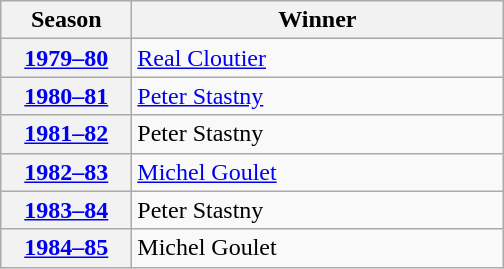<table class="wikitable">
<tr>
<th scope="col" style="width:5em">Season</th>
<th scope="col" style="width:15em">Winner</th>
</tr>
<tr>
<th scope="row"><a href='#'>1979–80</a></th>
<td><a href='#'>Real Cloutier</a></td>
</tr>
<tr>
<th scope="row"><a href='#'>1980–81</a></th>
<td><a href='#'>Peter Stastny</a></td>
</tr>
<tr>
<th scope="row"><a href='#'>1981–82</a></th>
<td>Peter Stastny</td>
</tr>
<tr>
<th scope="row"><a href='#'>1982–83</a></th>
<td><a href='#'>Michel Goulet</a></td>
</tr>
<tr>
<th scope="row"><a href='#'>1983–84</a></th>
<td>Peter Stastny</td>
</tr>
<tr>
<th scope="row"><a href='#'>1984–85</a></th>
<td>Michel Goulet</td>
</tr>
</table>
